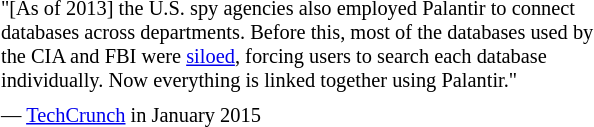<table class="toccolours" style="float: right; margin-left: 1em; margin-right: 0em; font-size: 85%; width:30em; max-width: 60%;" cellspacing="5">
<tr>
<td style="text-align: left;">"[As of 2013] the U.S. spy agencies also employed Palantir to connect databases across departments. Before this, most of the databases used by the CIA and FBI were <a href='#'>siloed</a>, forcing users to search each database individually. Now everything is linked together using Palantir."</td>
</tr>
<tr>
<td style="text-align: left;">— <a href='#'>TechCrunch</a> in January 2015</td>
</tr>
</table>
